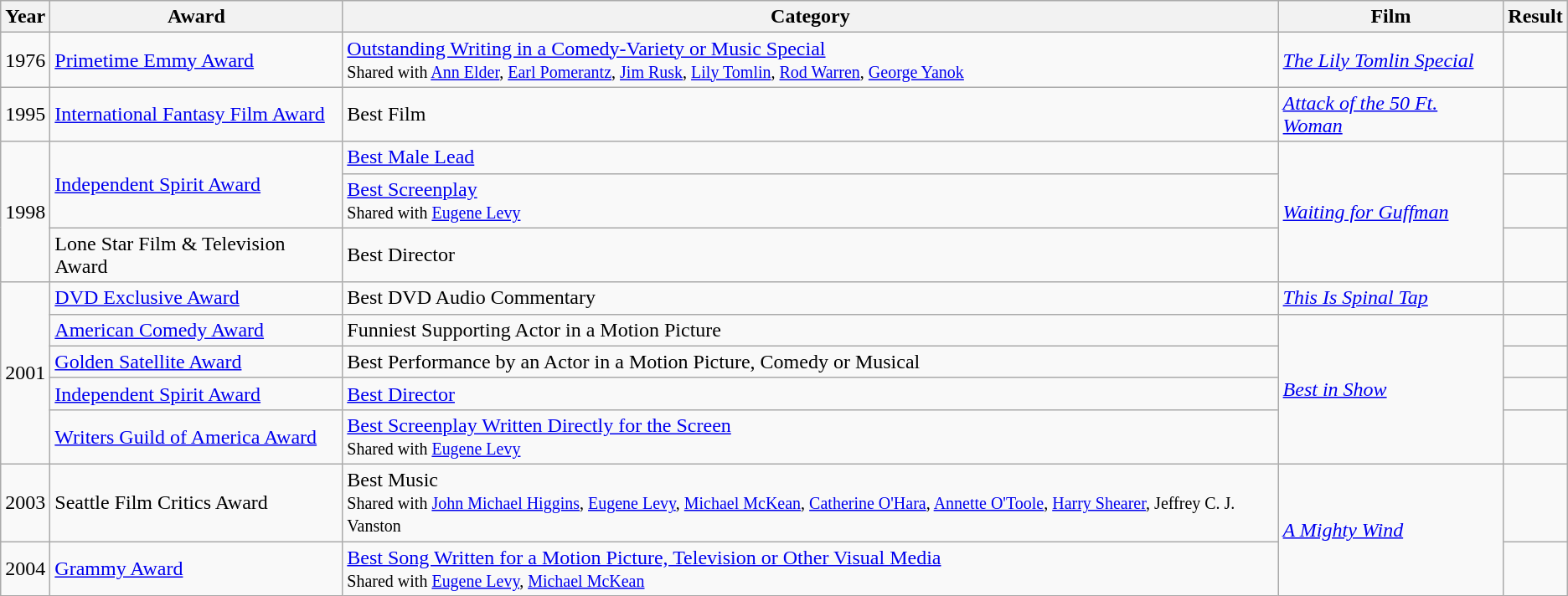<table class="wikitable sortable">
<tr>
<th>Year</th>
<th>Award</th>
<th>Category</th>
<th>Film</th>
<th>Result</th>
</tr>
<tr>
<td>1976</td>
<td><a href='#'>Primetime Emmy Award</a></td>
<td><a href='#'>Outstanding Writing in a Comedy-Variety or Music Special</a><br><small>Shared with <a href='#'>Ann Elder</a>, <a href='#'>Earl Pomerantz</a>, <a href='#'>Jim Rusk</a>, <a href='#'>Lily Tomlin</a>, <a href='#'>Rod Warren</a>, <a href='#'>George Yanok</a></small></td>
<td><em><a href='#'>The Lily Tomlin Special</a></em></td>
<td></td>
</tr>
<tr>
<td>1995</td>
<td><a href='#'>International Fantasy Film Award</a></td>
<td>Best Film</td>
<td><em><a href='#'>Attack of the 50 Ft. Woman</a></em></td>
<td></td>
</tr>
<tr>
<td rowspan=3>1998</td>
<td rowspan=2><a href='#'>Independent Spirit Award</a></td>
<td><a href='#'>Best Male Lead</a></td>
<td rowspan="3"><em><a href='#'>Waiting for Guffman</a></em></td>
<td></td>
</tr>
<tr>
<td><a href='#'>Best Screenplay</a><br><small>Shared with <a href='#'>Eugene Levy</a></small></td>
<td></td>
</tr>
<tr>
<td>Lone Star Film & Television Award</td>
<td>Best Director</td>
<td></td>
</tr>
<tr>
<td rowspan=5>2001</td>
<td><a href='#'>DVD Exclusive Award</a></td>
<td>Best DVD Audio Commentary</td>
<td><em><a href='#'>This Is Spinal Tap</a></em></td>
<td></td>
</tr>
<tr>
<td><a href='#'>American Comedy Award</a></td>
<td>Funniest Supporting Actor in a Motion Picture</td>
<td rowspan=4><em><a href='#'>Best in Show</a></em></td>
<td></td>
</tr>
<tr>
<td><a href='#'>Golden Satellite Award</a></td>
<td>Best Performance by an Actor in a Motion Picture, Comedy or Musical</td>
<td></td>
</tr>
<tr>
<td><a href='#'>Independent Spirit Award</a></td>
<td><a href='#'>Best Director</a></td>
<td></td>
</tr>
<tr>
<td><a href='#'>Writers Guild of America Award</a></td>
<td><a href='#'>Best Screenplay Written Directly for the Screen</a><br><small>Shared with <a href='#'>Eugene Levy</a></small></td>
<td></td>
</tr>
<tr>
<td>2003</td>
<td>Seattle Film Critics Award</td>
<td>Best Music<br><small>Shared with <a href='#'>John Michael Higgins</a>, <a href='#'>Eugene Levy</a>, <a href='#'>Michael McKean</a>, <a href='#'>Catherine O'Hara</a>, <a href='#'>Annette O'Toole</a>, <a href='#'>Harry Shearer</a>, Jeffrey C. J. Vanston</small></td>
<td rowspan=2><em><a href='#'>A Mighty Wind</a></em></td>
<td></td>
</tr>
<tr>
<td>2004</td>
<td><a href='#'>Grammy Award</a></td>
<td><a href='#'>Best Song Written for a Motion Picture, Television or Other Visual Media</a><br><small>Shared with <a href='#'>Eugene Levy</a>, <a href='#'>Michael McKean</a></small></td>
<td></td>
</tr>
</table>
